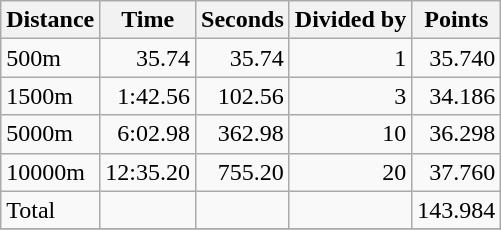<table class="wikitable">
<tr>
<th>Distance</th>
<th>Time</th>
<th>Seconds</th>
<th>Divided by</th>
<th>Points</th>
</tr>
<tr>
<td>500m</td>
<td align=right>35.74</td>
<td align=right>35.74</td>
<td align=right>1</td>
<td align=right>35.740</td>
</tr>
<tr>
<td>1500m</td>
<td align=right>1:42.56</td>
<td align=right>102.56</td>
<td align=right>3</td>
<td align=right>34.186</td>
</tr>
<tr>
<td>5000m</td>
<td align=right>6:02.98</td>
<td align=right>362.98</td>
<td align=right>10</td>
<td align=right>36.298</td>
</tr>
<tr>
<td>10000m</td>
<td align=right>12:35.20</td>
<td align=right>755.20</td>
<td align=right>20</td>
<td align=right>37.760</td>
</tr>
<tr>
<td>Total</td>
<td></td>
<td></td>
<td></td>
<td>143.984</td>
</tr>
<tr>
</tr>
</table>
